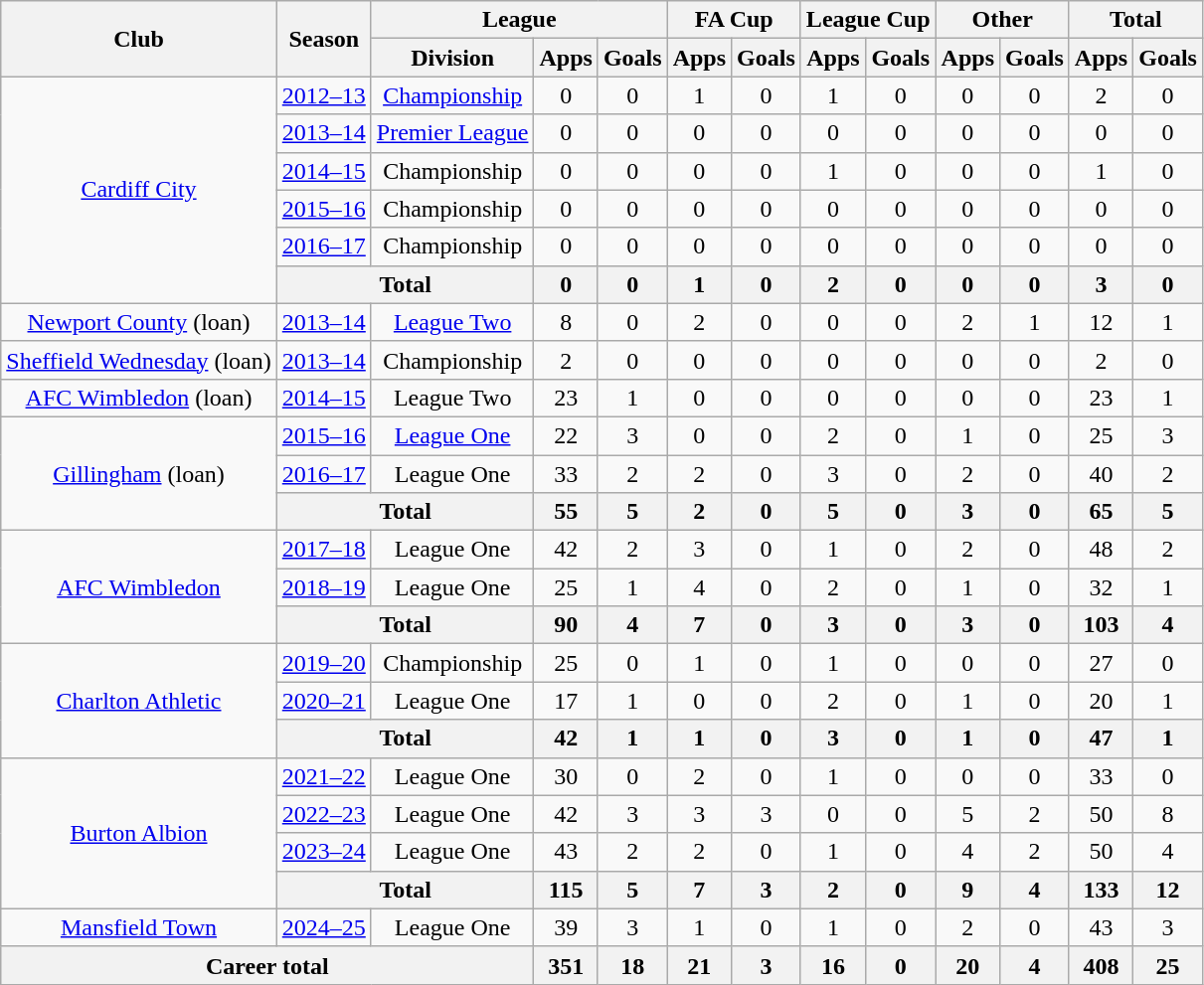<table class="wikitable" style="text-align:center">
<tr>
<th rowspan="2">Club</th>
<th rowspan="2">Season</th>
<th colspan="3">League</th>
<th colspan="2">FA Cup</th>
<th colspan="2">League Cup</th>
<th colspan="2">Other</th>
<th colspan="2">Total</th>
</tr>
<tr>
<th>Division</th>
<th>Apps</th>
<th>Goals</th>
<th>Apps</th>
<th>Goals</th>
<th>Apps</th>
<th>Goals</th>
<th>Apps</th>
<th>Goals</th>
<th>Apps</th>
<th>Goals</th>
</tr>
<tr>
<td rowspan=6><a href='#'>Cardiff City</a></td>
<td><a href='#'>2012–13</a></td>
<td><a href='#'>Championship</a></td>
<td>0</td>
<td>0</td>
<td>1</td>
<td>0</td>
<td>1</td>
<td>0</td>
<td>0</td>
<td>0</td>
<td>2</td>
<td>0</td>
</tr>
<tr>
<td><a href='#'>2013–14</a></td>
<td><a href='#'>Premier League</a></td>
<td>0</td>
<td>0</td>
<td>0</td>
<td>0</td>
<td>0</td>
<td>0</td>
<td>0</td>
<td>0</td>
<td>0</td>
<td>0</td>
</tr>
<tr>
<td><a href='#'>2014–15</a></td>
<td>Championship</td>
<td>0</td>
<td>0</td>
<td>0</td>
<td>0</td>
<td>1</td>
<td>0</td>
<td>0</td>
<td>0</td>
<td>1</td>
<td>0</td>
</tr>
<tr>
<td><a href='#'>2015–16</a></td>
<td>Championship</td>
<td>0</td>
<td>0</td>
<td>0</td>
<td>0</td>
<td>0</td>
<td>0</td>
<td>0</td>
<td>0</td>
<td>0</td>
<td>0</td>
</tr>
<tr>
<td><a href='#'>2016–17</a></td>
<td>Championship</td>
<td>0</td>
<td>0</td>
<td>0</td>
<td>0</td>
<td>0</td>
<td>0</td>
<td>0</td>
<td>0</td>
<td>0</td>
<td>0</td>
</tr>
<tr>
<th colspan="2">Total</th>
<th>0</th>
<th>0</th>
<th>1</th>
<th>0</th>
<th>2</th>
<th>0</th>
<th>0</th>
<th>0</th>
<th>3</th>
<th>0</th>
</tr>
<tr>
<td><a href='#'>Newport County</a> (loan)</td>
<td><a href='#'>2013–14</a></td>
<td><a href='#'>League Two</a></td>
<td>8</td>
<td>0</td>
<td>2</td>
<td>0</td>
<td>0</td>
<td>0</td>
<td>2</td>
<td>1</td>
<td>12</td>
<td>1</td>
</tr>
<tr>
<td><a href='#'>Sheffield Wednesday</a> (loan)</td>
<td><a href='#'>2013–14</a></td>
<td>Championship</td>
<td>2</td>
<td>0</td>
<td>0</td>
<td>0</td>
<td>0</td>
<td>0</td>
<td>0</td>
<td>0</td>
<td>2</td>
<td>0</td>
</tr>
<tr>
<td><a href='#'>AFC Wimbledon</a> (loan)</td>
<td><a href='#'>2014–15</a></td>
<td>League Two</td>
<td>23</td>
<td>1</td>
<td>0</td>
<td>0</td>
<td>0</td>
<td>0</td>
<td>0</td>
<td>0</td>
<td>23</td>
<td>1</td>
</tr>
<tr>
<td rowspan="3"><a href='#'>Gillingham</a> (loan)</td>
<td><a href='#'>2015–16</a></td>
<td><a href='#'>League One</a></td>
<td>22</td>
<td>3</td>
<td>0</td>
<td>0</td>
<td>2</td>
<td>0</td>
<td>1</td>
<td>0</td>
<td>25</td>
<td>3</td>
</tr>
<tr>
<td><a href='#'>2016–17</a></td>
<td>League One</td>
<td>33</td>
<td>2</td>
<td>2</td>
<td>0</td>
<td>3</td>
<td>0</td>
<td>2</td>
<td>0</td>
<td>40</td>
<td>2</td>
</tr>
<tr>
<th colspan="2">Total</th>
<th>55</th>
<th>5</th>
<th>2</th>
<th>0</th>
<th>5</th>
<th>0</th>
<th>3</th>
<th>0</th>
<th>65</th>
<th>5</th>
</tr>
<tr>
<td rowspan="3"><a href='#'>AFC Wimbledon</a></td>
<td><a href='#'>2017–18</a></td>
<td>League One</td>
<td>42</td>
<td>2</td>
<td>3</td>
<td>0</td>
<td>1</td>
<td>0</td>
<td>2</td>
<td>0</td>
<td>48</td>
<td>2</td>
</tr>
<tr>
<td><a href='#'>2018–19</a></td>
<td>League One</td>
<td>25</td>
<td>1</td>
<td>4</td>
<td>0</td>
<td>2</td>
<td>0</td>
<td>1</td>
<td>0</td>
<td>32</td>
<td>1</td>
</tr>
<tr>
<th colspan="2">Total</th>
<th>90</th>
<th>4</th>
<th>7</th>
<th>0</th>
<th>3</th>
<th>0</th>
<th>3</th>
<th>0</th>
<th>103</th>
<th>4</th>
</tr>
<tr>
<td rowspan="3"><a href='#'>Charlton Athletic</a></td>
<td><a href='#'>2019–20</a></td>
<td>Championship</td>
<td>25</td>
<td>0</td>
<td>1</td>
<td>0</td>
<td>1</td>
<td>0</td>
<td>0</td>
<td>0</td>
<td>27</td>
<td>0</td>
</tr>
<tr>
<td><a href='#'>2020–21</a></td>
<td>League One</td>
<td>17</td>
<td>1</td>
<td>0</td>
<td>0</td>
<td>2</td>
<td>0</td>
<td>1</td>
<td>0</td>
<td>20</td>
<td>1</td>
</tr>
<tr>
<th colspan="2">Total</th>
<th>42</th>
<th>1</th>
<th>1</th>
<th>0</th>
<th>3</th>
<th>0</th>
<th>1</th>
<th>0</th>
<th>47</th>
<th>1</th>
</tr>
<tr>
<td rowspan="4"><a href='#'>Burton Albion</a></td>
<td><a href='#'>2021–22</a></td>
<td>League One</td>
<td>30</td>
<td>0</td>
<td>2</td>
<td>0</td>
<td>1</td>
<td>0</td>
<td>0</td>
<td>0</td>
<td>33</td>
<td>0</td>
</tr>
<tr>
<td><a href='#'>2022–23</a></td>
<td>League One</td>
<td>42</td>
<td>3</td>
<td>3</td>
<td>3</td>
<td>0</td>
<td>0</td>
<td>5</td>
<td>2</td>
<td>50</td>
<td>8</td>
</tr>
<tr>
<td><a href='#'>2023–24</a></td>
<td>League One</td>
<td>43</td>
<td>2</td>
<td>2</td>
<td>0</td>
<td>1</td>
<td>0</td>
<td>4</td>
<td>2</td>
<td>50</td>
<td>4</td>
</tr>
<tr>
<th colspan="2">Total</th>
<th>115</th>
<th>5</th>
<th>7</th>
<th>3</th>
<th>2</th>
<th>0</th>
<th>9</th>
<th>4</th>
<th>133</th>
<th>12</th>
</tr>
<tr>
<td><a href='#'>Mansfield Town</a></td>
<td><a href='#'>2024–25</a></td>
<td>League One</td>
<td>39</td>
<td>3</td>
<td>1</td>
<td>0</td>
<td>1</td>
<td>0</td>
<td>2</td>
<td>0</td>
<td>43</td>
<td>3</td>
</tr>
<tr>
<th colspan="3">Career total</th>
<th>351</th>
<th>18</th>
<th>21</th>
<th>3</th>
<th>16</th>
<th>0</th>
<th>20</th>
<th>4</th>
<th>408</th>
<th>25</th>
</tr>
</table>
